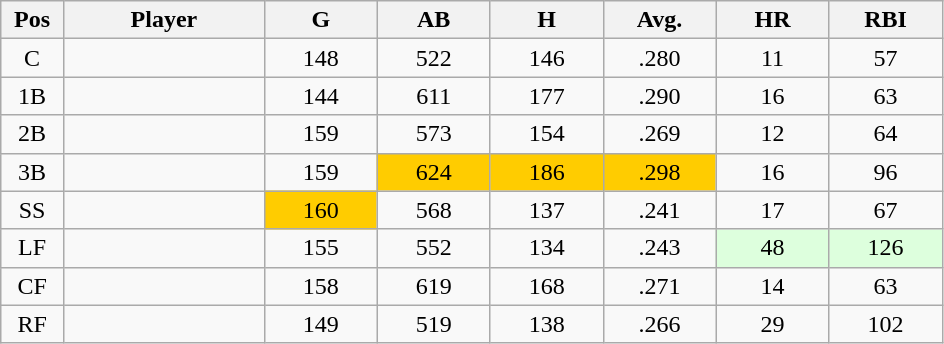<table class="wikitable sortable">
<tr>
<th bgcolor="#DDDDFF" width="5%">Pos</th>
<th bgcolor="#DDDDFF" width="16%">Player</th>
<th bgcolor="#DDDDFF" width="9%">G</th>
<th bgcolor="#DDDDFF" width="9%">AB</th>
<th bgcolor="#DDDDFF" width="9%">H</th>
<th bgcolor="#DDDDFF" width="9%">Avg.</th>
<th bgcolor="#DDDDFF" width="9%">HR</th>
<th bgcolor="#DDDDFF" width="9%">RBI</th>
</tr>
<tr align="center">
<td>C</td>
<td></td>
<td>148</td>
<td>522</td>
<td>146</td>
<td>.280</td>
<td>11</td>
<td>57</td>
</tr>
<tr align="center">
<td>1B</td>
<td></td>
<td>144</td>
<td>611</td>
<td>177</td>
<td>.290</td>
<td>16</td>
<td>63</td>
</tr>
<tr align="center">
<td>2B</td>
<td></td>
<td>159</td>
<td>573</td>
<td>154</td>
<td>.269</td>
<td>12</td>
<td>64</td>
</tr>
<tr align="center">
<td>3B</td>
<td></td>
<td>159</td>
<td bgcolor="#FFCC00">624</td>
<td bgcolor="#FFCC00">186</td>
<td bgcolor="#FFCC00">.298</td>
<td>16</td>
<td>96</td>
</tr>
<tr align="center">
<td>SS</td>
<td></td>
<td bgcolor="#FFCC00">160</td>
<td>568</td>
<td>137</td>
<td>.241</td>
<td>17</td>
<td>67</td>
</tr>
<tr align="center">
<td>LF</td>
<td></td>
<td>155</td>
<td>552</td>
<td>134</td>
<td>.243</td>
<td bgcolor="#DDFFDD">48</td>
<td bgcolor="#DDFFDD">126</td>
</tr>
<tr align="center">
<td>CF</td>
<td></td>
<td>158</td>
<td>619</td>
<td>168</td>
<td>.271</td>
<td>14</td>
<td>63</td>
</tr>
<tr align="center">
<td>RF</td>
<td></td>
<td>149</td>
<td>519</td>
<td>138</td>
<td>.266</td>
<td>29</td>
<td>102</td>
</tr>
</table>
